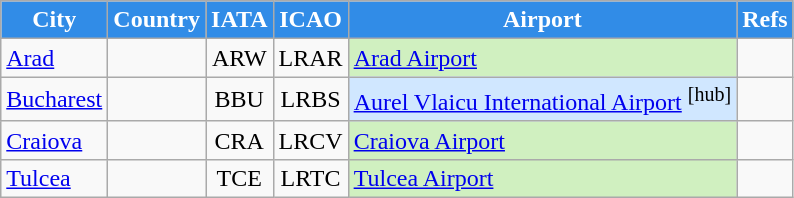<table class="wikitable sortable toccolours">
<tr>
<th style="background:#318ce7; color:white;">City</th>
<th style="background:#318ce7; color:white;">Country</th>
<th style="background:#318ce7; color:white;">IATA</th>
<th style="background:#318ce7; color:white;">ICAO</th>
<th style="background:#318ce7; color:white;">Airport</th>
<th style="background:#318ce7; color:white;" class="unsortable">Refs</th>
</tr>
<tr>
<td><a href='#'>Arad</a></td>
<td></td>
<td align=center>ARW</td>
<td align=center>LRAR</td>
<td style="background:#d0f0c0;"><a href='#'>Arad Airport</a></td>
<td align=center></td>
</tr>
<tr>
<td><a href='#'>Bucharest</a></td>
<td></td>
<td align=center>BBU</td>
<td align=center>LRBS</td>
<td style="background:#d0e7ff;"><a href='#'>Aurel Vlaicu International Airport</a> <sup>[hub]</sup></td>
<td align=center></td>
</tr>
<tr>
<td><a href='#'>Craiova</a></td>
<td></td>
<td align=center>CRA</td>
<td align=center>LRCV</td>
<td style="background:#d0f0c0;"><a href='#'>Craiova Airport</a></td>
<td align=center></td>
</tr>
<tr>
<td><a href='#'>Tulcea</a></td>
<td></td>
<td align=center>TCE</td>
<td align=center>LRTC</td>
<td style="background:#d0f0c0;"><a href='#'>Tulcea Airport</a></td>
<td align=center></td>
</tr>
</table>
